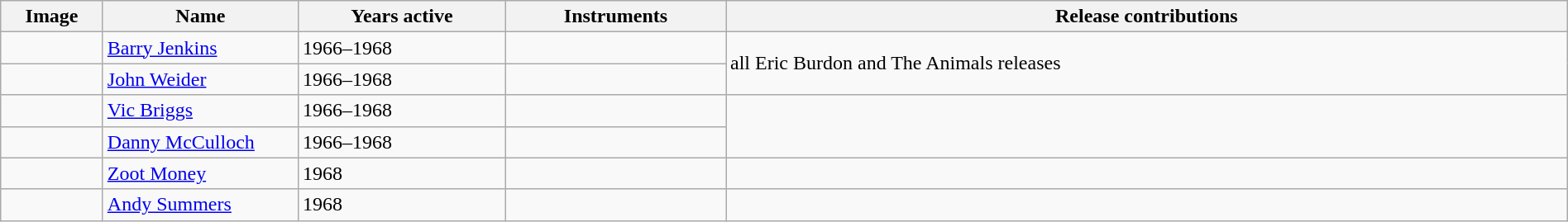<table class="wikitable" width="100%" border="1">
<tr>
<th width="75">Image</th>
<th width="150">Name</th>
<th width="160">Years active</th>
<th width="170">Instruments</th>
<th>Release contributions</th>
</tr>
<tr>
<td></td>
<td><a href='#'>Barry Jenkins</a></td>
<td>1966–1968 </td>
<td></td>
<td rowspan="2">all Eric Burdon and The Animals releases</td>
</tr>
<tr>
<td></td>
<td><a href='#'>John Weider</a></td>
<td>1966–1968</td>
<td></td>
</tr>
<tr>
<td></td>
<td><a href='#'>Vic Briggs</a></td>
<td>1966–1968 </td>
<td></td>
<td rowspan="2"></td>
</tr>
<tr>
<td></td>
<td><a href='#'>Danny McCulloch</a></td>
<td>1966–1968 </td>
<td></td>
</tr>
<tr>
<td></td>
<td><a href='#'>Zoot Money</a></td>
<td>1968 </td>
<td></td>
<td></td>
</tr>
<tr>
<td></td>
<td><a href='#'>Andy Summers</a></td>
<td>1968</td>
<td></td>
<td></td>
</tr>
</table>
